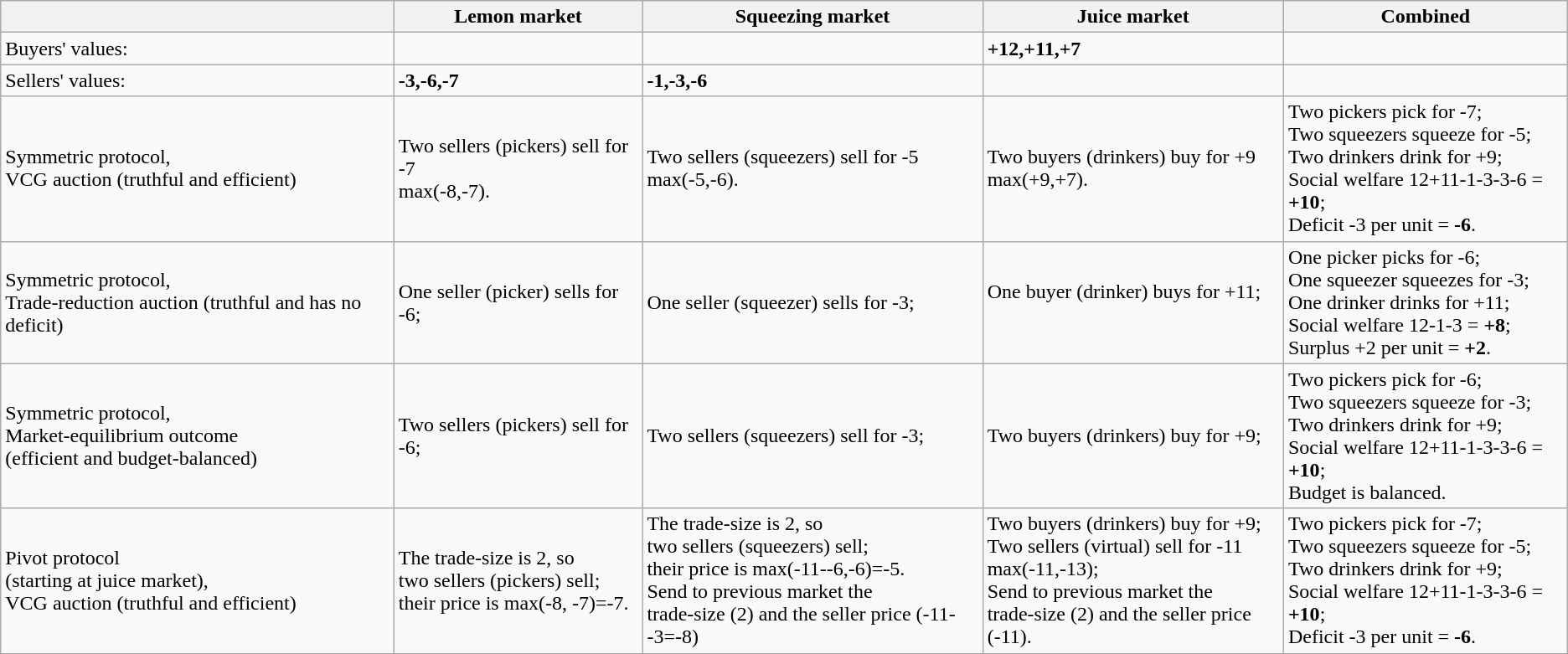<table class="wikitable">
<tr>
<th></th>
<th>Lemon market</th>
<th>Squeezing market</th>
<th>Juice market</th>
<th>Combined</th>
</tr>
<tr>
<td>Buyers' values:</td>
<td></td>
<td></td>
<td><strong>+12,+11,+7</strong></td>
<td></td>
</tr>
<tr>
<td>Sellers' values:</td>
<td><strong>-3,-6,-7</strong></td>
<td><strong>-1,-3,-6</strong></td>
<td></td>
<td></td>
</tr>
<tr>
<td>Symmetric protocol,<br>VCG auction
(truthful and efficient)</td>
<td>Two sellers (pickers) sell for -7<br> max(-8,-7).</td>
<td>Two sellers (squeezers) sell for -5<br> max(-5,-6).</td>
<td>Two buyers (drinkers) buy for +9<br> max(+9,+7).</td>
<td>Two pickers pick for -7;<br>Two squeezers squeeze for -5;<br>Two drinkers drink for +9;<br>Social welfare 12+11-1-3-3-6 = <strong>+10</strong>;<br>Deficit -3 per unit = <strong>-6</strong>.</td>
</tr>
<tr>
<td>Symmetric protocol,<br>Trade-reduction auction
(truthful and has no deficit)</td>
<td>One seller (picker) sells for -6;</td>
<td>One seller (squeezer) sells for -3;</td>
<td>One buyer (drinker) buys for +11;<br><br></td>
<td>One picker picks for -6;<br>One squeezer squeezes for -3;<br>One drinker drinks for +11;<br>Social welfare 12-1-3 = <strong>+8</strong>;<br>Surplus +2 per unit = <strong>+2</strong>.</td>
</tr>
<tr>
<td>Symmetric protocol,<br>Market-equilibrium outcome<br>(efficient and budget-balanced)</td>
<td>Two sellers (pickers) sell for -6;<br></td>
<td>Two sellers (squeezers) sell for -3;<br></td>
<td>Two buyers (drinkers) buy for +9;<br></td>
<td>Two pickers pick for -6;<br>Two squeezers squeeze for -3;<br>Two drinkers drink for +9;<br>Social welfare 12+11-1-3-3-6 = <strong>+10</strong>;<br>Budget is balanced.</td>
</tr>
<tr>
<td>Pivot protocol<br>(starting at juice market),<br>VCG auction
(truthful and efficient)</td>
<td>The trade-size is 2, so<br>two sellers (pickers) sell;<br>their price is max(-8, -7)=-7.
<br></td>
<td>The trade-size is 2, so<br>two sellers (squeezers) sell;<br>their price is max(-11--6,-6)=-5.<br>Send to previous market the<br>trade-size (2) and the seller price (-11--3=-8)</td>
<td>Two buyers (drinkers) buy for +9;<br>Two sellers (virtual) sell for -11<br> max(-11,-13);<br>Send to previous market the<br>trade-size (2) and the seller price (-11).</td>
<td>Two pickers pick for -7;<br>Two squeezers squeeze for -5;<br>Two drinkers drink for +9;<br>Social welfare 12+11-1-3-3-6 = <strong>+10</strong>;<br>Deficit -3 per unit = <strong>-6</strong>.</td>
</tr>
</table>
